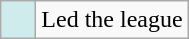<table class="wikitable">
<tr>
<td style="background:#CFECEC; width:1em"></td>
<td>Led the league</td>
</tr>
</table>
